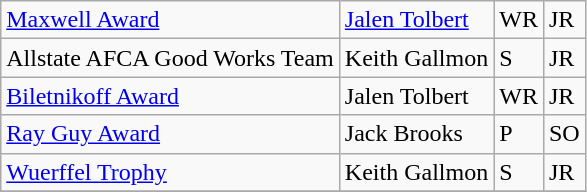<table class="wikitable">
<tr>
<td><a href='#'>Maxwell Award</a></td>
<td><a href='#'>Jalen Tolbert</a></td>
<td>WR</td>
<td>JR</td>
</tr>
<tr>
<td>Allstate AFCA Good Works Team</td>
<td>Keith Gallmon</td>
<td>S</td>
<td>JR</td>
</tr>
<tr>
<td><a href='#'>Biletnikoff Award</a></td>
<td>Jalen Tolbert</td>
<td>WR</td>
<td>JR</td>
</tr>
<tr>
<td><a href='#'>Ray Guy Award</a></td>
<td>Jack Brooks</td>
<td>P</td>
<td>SO</td>
</tr>
<tr>
<td><a href='#'>Wuerffel Trophy</a></td>
<td>Keith Gallmon</td>
<td>S</td>
<td>JR</td>
</tr>
<tr>
</tr>
</table>
